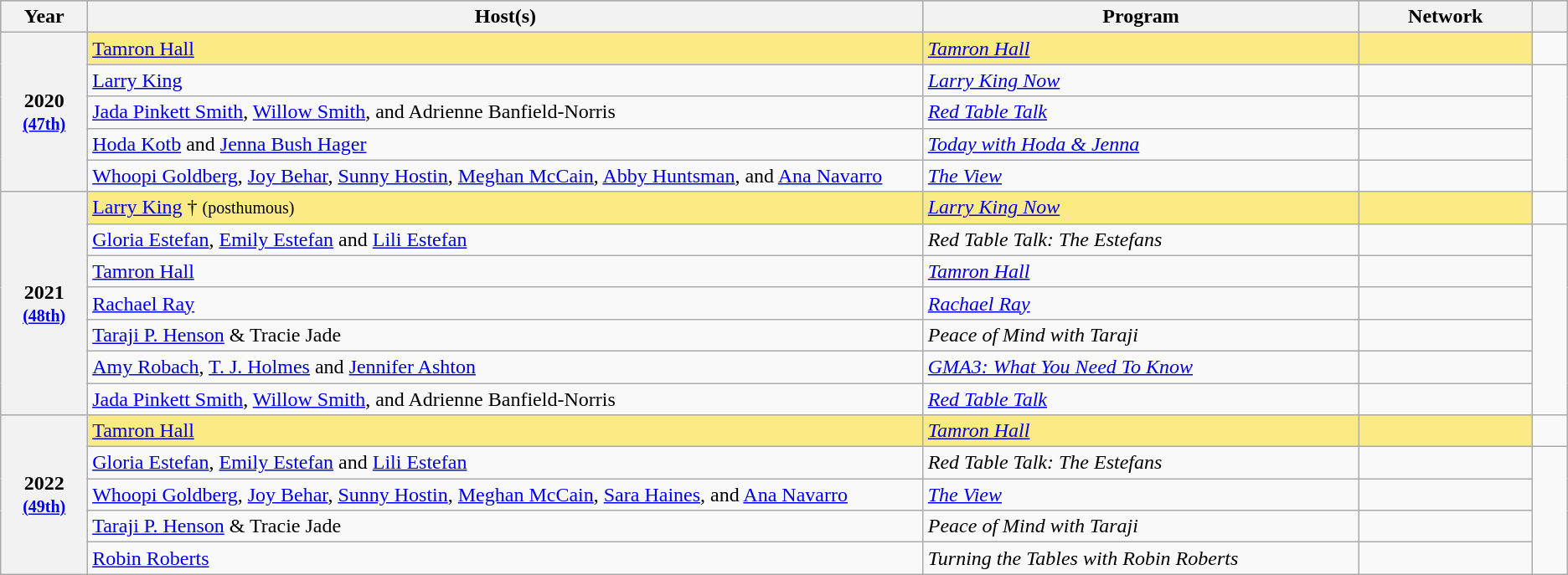<table class="wikitable">
<tr style="background:#bebebe;">
<th style="width:5%;">Year</th>
<th style="width:48%;">Host(s)</th>
<th style="width:25%;">Program</th>
<th style="width:10%;">Network</th>
<th scope="col" style="width:2%;" class="unsortable"></th>
</tr>
<tr>
<th scope="row" rowspan=5 style="text-align:center">2020 <br><small><a href='#'>(47th)</a></small></th>
<td style="background:#FAEB86"><a href='#'>Tamron Hall</a> </td>
<td style="background:#FAEB86"><em><a href='#'>Tamron Hall</a></em></td>
<td style="background:#FAEB86"></td>
<td></td>
</tr>
<tr>
<td><a href='#'>Larry King</a></td>
<td><em><a href='#'>Larry King Now</a></em></td>
<td></td>
<td rowspan=4></td>
</tr>
<tr>
<td><a href='#'>Jada Pinkett Smith</a>, <a href='#'>Willow Smith</a>, and Adrienne Banfield-Norris</td>
<td><em><a href='#'>Red Table Talk</a></em></td>
<td></td>
</tr>
<tr>
<td><a href='#'>Hoda Kotb</a> and <a href='#'>Jenna Bush Hager</a></td>
<td><em><a href='#'>Today with Hoda & Jenna</a></em></td>
<td></td>
</tr>
<tr>
<td><a href='#'>Whoopi Goldberg</a>, <a href='#'>Joy Behar</a>, <a href='#'>Sunny Hostin</a>, <a href='#'>Meghan McCain</a>, <a href='#'>Abby Huntsman</a>, and <a href='#'>Ana Navarro</a></td>
<td><em><a href='#'>The View</a></em></td>
<td></td>
</tr>
<tr>
<th scope="row" rowspan=7 style="text-align:center">2021 <br><small><a href='#'>(48th)</a></small></th>
<td style="background:#FAEB86"><a href='#'>Larry King</a> † <small>(posthumous)</small></td>
<td style="background:#FAEB86"><em><a href='#'>Larry King Now</a></em></td>
<td style="background:#FAEB86"></td>
<td></td>
</tr>
<tr>
<td><a href='#'>Gloria Estefan</a>, <a href='#'>Emily Estefan</a> and <a href='#'>Lili Estefan</a></td>
<td><em>Red Table Talk: The Estefans</em></td>
<td></td>
<td rowspan=6></td>
</tr>
<tr>
<td><a href='#'>Tamron Hall</a></td>
<td><em><a href='#'>Tamron Hall</a></em></td>
<td></td>
</tr>
<tr>
<td><a href='#'>Rachael Ray</a></td>
<td><em><a href='#'>Rachael Ray</a></em></td>
<td></td>
</tr>
<tr>
<td><a href='#'>Taraji P. Henson</a> & Tracie Jade</td>
<td><em>Peace of Mind with Taraji</em></td>
<td></td>
</tr>
<tr>
<td><a href='#'>Amy Robach</a>, <a href='#'>T. J. Holmes</a> and <a href='#'>Jennifer Ashton</a></td>
<td><em><a href='#'>GMA3: What You Need To Know</a></em></td>
<td></td>
</tr>
<tr>
<td><a href='#'>Jada Pinkett Smith</a>, <a href='#'>Willow Smith</a>, and Adrienne Banfield-Norris</td>
<td><em><a href='#'>Red Table Talk</a></em></td>
<td></td>
</tr>
<tr>
<th scope="row" rowspan=5 style="text-align:center">2022<br><small><a href='#'>(49th)</a></small></th>
<td style="background:#FAEB86"><a href='#'>Tamron Hall</a> </td>
<td style="background:#FAEB86"><em><a href='#'>Tamron Hall</a></em></td>
<td style="background:#FAEB86"></td>
<td></td>
</tr>
<tr>
<td><a href='#'>Gloria Estefan</a>, <a href='#'>Emily Estefan</a> and <a href='#'>Lili Estefan</a></td>
<td><em>Red Table Talk: The Estefans</em></td>
<td></td>
<td rowspan=5 style="text-align:center;"></td>
</tr>
<tr>
<td><a href='#'>Whoopi Goldberg</a>, <a href='#'>Joy Behar</a>, <a href='#'>Sunny Hostin</a>, <a href='#'>Meghan McCain</a>, <a href='#'>Sara Haines</a>, and <a href='#'>Ana Navarro</a></td>
<td><em><a href='#'>The View</a></em></td>
<td></td>
</tr>
<tr>
<td><a href='#'>Taraji P. Henson</a> & Tracie Jade</td>
<td><em>Peace of Mind with Taraji</em></td>
<td></td>
</tr>
<tr>
<td><a href='#'>Robin Roberts</a></td>
<td><em>Turning the Tables with Robin Roberts</em></td>
<td></td>
</tr>
</table>
